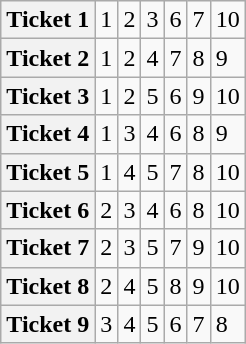<table class="wikitable defaultcenter" style="margin:0.5em auto">
<tr>
<th>Ticket 1</th>
<td>1</td>
<td>2</td>
<td>3</td>
<td>6</td>
<td>7</td>
<td>10</td>
</tr>
<tr>
<th>Ticket 2</th>
<td>1</td>
<td>2</td>
<td>4</td>
<td>7</td>
<td>8</td>
<td>9</td>
</tr>
<tr>
<th>Ticket 3</th>
<td>1</td>
<td>2</td>
<td>5</td>
<td>6</td>
<td>9</td>
<td>10</td>
</tr>
<tr>
<th>Ticket 4</th>
<td>1</td>
<td>3</td>
<td>4</td>
<td>6</td>
<td>8</td>
<td>9</td>
</tr>
<tr>
<th>Ticket 5</th>
<td>1</td>
<td>4</td>
<td>5</td>
<td>7</td>
<td>8</td>
<td>10</td>
</tr>
<tr>
<th>Ticket 6</th>
<td>2</td>
<td>3</td>
<td>4</td>
<td>6</td>
<td>8</td>
<td>10</td>
</tr>
<tr>
<th>Ticket 7</th>
<td>2</td>
<td>3</td>
<td>5</td>
<td>7</td>
<td>9</td>
<td>10</td>
</tr>
<tr>
<th>Ticket 8</th>
<td>2</td>
<td>4</td>
<td>5</td>
<td>8</td>
<td>9</td>
<td>10</td>
</tr>
<tr>
<th>Ticket 9</th>
<td>3</td>
<td>4</td>
<td>5</td>
<td>6</td>
<td>7</td>
<td>8</td>
</tr>
</table>
